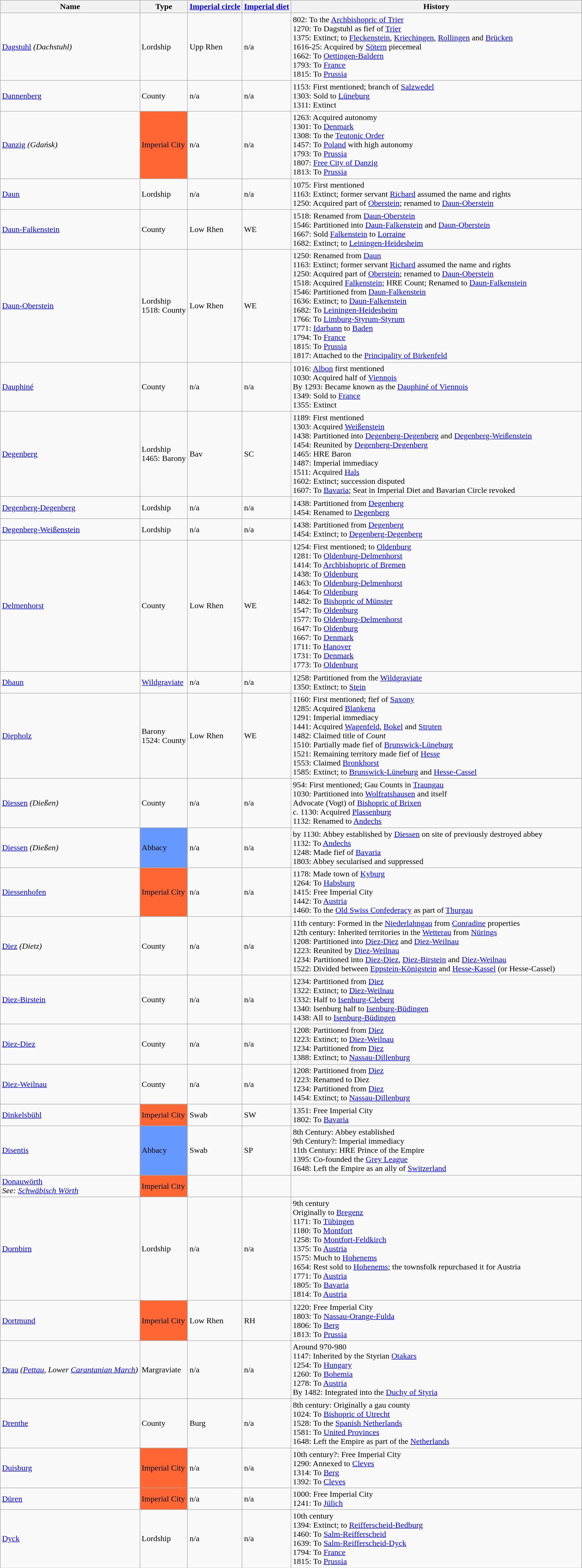<table class="wikitable sortable">
<tr>
<th>Name</th>
<th>Type</th>
<th><a href='#'>Imperial circle</a></th>
<th><a href='#'>Imperial diet</a></th>
<th width=50%>History</th>
</tr>
<tr>
<td> <a href='#'>Dagstuhl</a> <em>(Dachstuhl)</em></td>
<td>Lordship</td>
<td>Upp Rhen</td>
<td>n/a</td>
<td>802: To the <a href='#'>Archbishopric of Trier</a><br>1270: To Dagstuhl as fief of <a href='#'>Trier</a><br>1375: Extinct; to <a href='#'>Fleckenstein</a>, <a href='#'>Kriechingen</a>, <a href='#'>Rollingen</a> and <a href='#'>Brücken</a><br>1616-25: Acquired by <a href='#'>Sötern</a> piecemeal<br>1662: To <a href='#'>Oettingen-Baldern</a><br>1793: To <a href='#'>France</a><br>1815: To <a href='#'>Prussia</a></td>
</tr>
<tr>
<td> <a href='#'>Dannenberg</a></td>
<td>County</td>
<td>n/a</td>
<td>n/a</td>
<td>1153: First mentioned; branch of <a href='#'>Salzwedel</a><br>1303: Sold to <a href='#'>Lüneburg</a><br>1311: Extinct</td>
</tr>
<tr>
<td> <a href='#'>Danzig</a> <em>(Gdańsk)</em></td>
<td style="background:#f63">Imperial City</td>
<td>n/a</td>
<td>n/a</td>
<td>1263: Acquired autonomy<br>1301: To <a href='#'>Denmark</a><br>1308: To the <a href='#'>Teutonic Order</a><br>1457: To <a href='#'>Poland</a> with high autonomy<br>1793: To <a href='#'>Prussia</a><br>1807: <a href='#'>Free City of Danzig</a><br>1813: To <a href='#'>Prussia</a></td>
</tr>
<tr>
<td> <a href='#'>Daun</a></td>
<td>Lordship</td>
<td>n/a</td>
<td>n/a</td>
<td>1075: First mentioned<br>1163: Extinct; former servant <a href='#'>Richard</a> assumed the name and rights<br>1250: Acquired part of <a href='#'>Oberstein</a>; renamed to <a href='#'>Daun-Oberstein</a></td>
</tr>
<tr>
<td> <a href='#'>Daun-Falkenstein</a></td>
<td>County</td>
<td>Low Rhen</td>
<td>WE</td>
<td>1518: Renamed from <a href='#'>Daun-Oberstein</a><br>1546: Partitioned into <a href='#'>Daun-Falkenstein</a> and <a href='#'>Daun-Oberstein</a><br>1667: Sold <a href='#'>Falkenstein</a> to <a href='#'>Lorraine</a><br>1682: Extinct; to <a href='#'>Leiningen-Heidesheim</a></td>
</tr>
<tr>
<td> <a href='#'>Daun-Oberstein</a></td>
<td>Lordship<br>1518: County</td>
<td>Low Rhen</td>
<td>WE</td>
<td>1250: Renamed from <a href='#'>Daun</a><br>1163: Extinct; former servant <a href='#'>Richard</a> assumed the name and rights<br>1250: Acquired part of <a href='#'>Oberstein</a>; renamed to <a href='#'>Daun-Oberstein</a><br>1518: Acquired <a href='#'>Falkenstein</a>; HRE Count; Renamed to <a href='#'>Daun-Falkenstein</a><br>1546: Partitioned from <a href='#'>Daun-Falkenstein</a><br>1636: Extinct; to <a href='#'>Daun-Falkenstein</a><br>1682: To <a href='#'>Leiningen-Heidesheim</a><br>1766: To <a href='#'>Limburg-Styrum-Styrum</a><br>1771: <a href='#'>Idarbann</a> to <a href='#'>Baden</a><br>1794: To <a href='#'>France</a><br>1815: To <a href='#'>Prussia</a><br>1817: Attached to the <a href='#'>Principality of Birkenfeld</a></td>
</tr>
<tr>
<td> <a href='#'>Dauphiné</a></td>
<td>County</td>
<td>n/a</td>
<td>n/a</td>
<td>1016: <a href='#'>Albon</a> first mentioned<br>1030: Acquired half of <a href='#'>Viennois</a><br>By 1293: Became known as the <a href='#'>Dauphiné of Viennois</a><br>1349: Sold to <a href='#'>France</a><br>1355: Extinct</td>
</tr>
<tr>
<td> <a href='#'>Degenberg</a></td>
<td>Lordship<br>1465: Barony</td>
<td>Bav</td>
<td>SC</td>
<td>1189: First mentioned<br>1303: Acquired <a href='#'>Weißenstein</a><br>1438: Partitioned into <a href='#'>Degenberg-Degenberg</a> and <a href='#'>Degenberg-Weißenstein</a><br>1454: Reunited by <a href='#'>Degenberg-Degenberg</a><br>1465: HRE Baron<br>1487: Imperial immediacy<br>1511: Acquired <a href='#'>Hals</a><br>1602: Extinct; succession disputed<br>1607: To <a href='#'>Bavaria</a>; Seat in Imperial Diet and Bavarian Circle revoked</td>
</tr>
<tr>
<td> <a href='#'>Degenberg-Degenberg</a></td>
<td>Lordship</td>
<td>n/a</td>
<td>n/a</td>
<td>1438: Partitioned from <a href='#'>Degenberg</a><br>1454: Renamed to <a href='#'>Degenberg</a></td>
</tr>
<tr>
<td> <a href='#'>Degenberg-Weißenstein</a></td>
<td>Lordship</td>
<td>n/a</td>
<td>n/a</td>
<td>1438: Partitioned from <a href='#'>Degenberg</a><br>1454: Extinct; to <a href='#'>Degenberg-Degenberg</a></td>
</tr>
<tr>
<td> <a href='#'>Delmenhorst</a></td>
<td>County</td>
<td>Low Rhen</td>
<td>WE</td>
<td>1254: First mentioned; to <a href='#'>Oldenburg</a><br>1281: To <a href='#'>Oldenburg-Delmenhorst</a><br>1414: To <a href='#'>Archbishopric of Bremen</a><br>1438: To <a href='#'>Oldenburg</a><br>1463: To <a href='#'>Oldenburg-Delmenhorst</a><br>1464: To <a href='#'>Oldenburg</a><br>1482: To <a href='#'>Bishopric of Münster</a><br>1547: To <a href='#'>Oldenburg</a><br>1577: To <a href='#'>Oldenburg-Delmenhorst</a><br>1647: To <a href='#'>Oldenburg</a><br>1667: To <a href='#'>Denmark</a><br>1711: To <a href='#'>Hanover</a><br>1731: To <a href='#'>Denmark</a><br>1773: To <a href='#'>Oldenburg</a></td>
</tr>
<tr>
<td> <a href='#'>Dhaun</a></td>
<td><a href='#'>Wildgraviate</a></td>
<td>n/a</td>
<td>n/a</td>
<td>1258: Partitioned from the <a href='#'>Wildgraviate</a><br>1350: Extinct; to <a href='#'>Stein</a></td>
</tr>
<tr>
<td> <a href='#'>Diepholz</a></td>
<td>Barony<br>1524: County</td>
<td>Low Rhen</td>
<td>WE</td>
<td>1160: First mentioned; fief of <a href='#'>Saxony</a><br>1285: Acquired <a href='#'>Blankena</a><br>1291: Imperial immediacy<br>1441: Acquired <a href='#'>Wagenfeld</a>, <a href='#'>Bokel</a> and <a href='#'>Struten</a><br>1482: Claimed title of <em>Count</em><br>1510: Partially made fief of <a href='#'>Brunswick-Lüneburg</a><br>1521: Remaining territory made fief of <a href='#'>Hesse</a><br>1553: Claimed <a href='#'>Bronkhorst</a><br>1585: Extinct; to <a href='#'>Brunswick-Lüneburg</a> and <a href='#'>Hesse-Cassel</a></td>
</tr>
<tr>
<td> <a href='#'>Diessen</a> <em>(Dießen)</em></td>
<td>County</td>
<td>n/a</td>
<td>n/a</td>
<td>954: First mentioned; Gau Counts in <a href='#'>Traungau</a><br> 1030: Partitioned into <a href='#'>Wolfratshausen</a> and itself<br>Advocate (Vogt) of <a href='#'>Bishopric of Brixen</a><br>c. 1130: Acquired <a href='#'>Plassenburg</a><br>1132: Renamed to <a href='#'>Andechs</a></td>
</tr>
<tr>
<td> <a href='#'>Diessen</a> <em>(Dießen)</em></td>
<td style="background:#69f">Abbacy</td>
<td>n/a</td>
<td>n/a</td>
<td>by 1130: Abbey established by <a href='#'>Diessen</a> on site of previously destroyed abbey<br>1132: To <a href='#'>Andechs</a><br>1248: Made fief of <a href='#'>Bavaria</a><br>1803: Abbey secularised and suppressed</td>
</tr>
<tr>
<td> <a href='#'>Diessenhofen</a></td>
<td style="background:#f63">Imperial City</td>
<td>n/a</td>
<td>n/a</td>
<td>1178: Made town of <a href='#'>Kyburg</a><br>1264: To <a href='#'>Habsburg</a><br>1415: Free Imperial City<br>1442: To <a href='#'>Austria</a><br>1460: To the <a href='#'>Old Swiss Confederacy</a> as part of <a href='#'>Thurgau</a></td>
</tr>
<tr>
<td> <a href='#'>Diez</a> <em>(Dietz)</em></td>
<td>County</td>
<td>n/a</td>
<td>n/a</td>
<td>11th century: Formed in the <a href='#'>Niederlahngau</a> from <a href='#'>Conradine</a> properties<br>12th century: Inherited territories in the <a href='#'>Wetterau</a> from <a href='#'>Nürings</a><br>1208: Partitioned into <a href='#'>Diez-Diez</a> and <a href='#'>Diez-Weilnau</a><br>1223: Reunited by <a href='#'>Diez-Weilnau</a><br>1234: Partitioned into <a href='#'>Diez-Diez</a>, <a href='#'>Diez-Birstein</a> and <a href='#'>Diez-Weilnau</a><br>1522: Divided between <a href='#'>Eppstein-Königstein</a> and <a href='#'>Hesse-Kassel</a> (or Hesse-Cassel)</td>
</tr>
<tr>
<td> <a href='#'>Diez-Birstein</a></td>
<td>County</td>
<td>n/a</td>
<td>n/a</td>
<td>1234: Partitioned from <a href='#'>Diez</a><br>1322: Extinct; to <a href='#'>Diez-Weilnau</a><br>1332: Half to <a href='#'>Isenburg-Cleberg</a><br>1340: Isenburg half to <a href='#'>Isenburg-Büdingen</a><br>1438: All to <a href='#'>Isenburg-Büdingen</a></td>
</tr>
<tr>
<td> <a href='#'>Diez-Diez</a></td>
<td>County</td>
<td>n/a</td>
<td>n/a</td>
<td>1208: Partitioned from <a href='#'>Diez</a><br>1223: Extinct; to <a href='#'>Diez-Weilnau</a><br>1234: Partitioned from <a href='#'>Diez</a><br>1388: Extinct; to <a href='#'>Nassau-Dillenburg</a></td>
</tr>
<tr>
<td> <a href='#'>Diez-Weilnau</a></td>
<td>County</td>
<td>n/a</td>
<td>n/a</td>
<td>1208: Partitioned from <a href='#'>Diez</a><br>1223: Renamed to Diez<br>1234: Partitioned from <a href='#'>Diez</a><br>1454: Extinct; to <a href='#'>Nassau-Dillenburg</a></td>
</tr>
<tr>
<td> <a href='#'>Dinkelsbühl</a></td>
<td style="background:#f63">Imperial City</td>
<td>Swab</td>
<td>SW</td>
<td>1351: Free Imperial City<br>1802: To <a href='#'>Bavaria</a></td>
</tr>
<tr>
<td> <a href='#'>Disentis</a></td>
<td style="background:#69f">Abbacy</td>
<td>Swab</td>
<td>SP</td>
<td>8th Century: Abbey established<br>9th Century?: Imperial immediacy<br>11th Century: HRE Prince of the Empire<br>1395: Co-founded the <a href='#'>Grey League</a><br>1648: Left the Empire as an ally of <a href='#'>Switzerland</a></td>
</tr>
<tr>
<td> <a href='#'>Donauwörth</a><br><em>See: <a href='#'>Schwäbisch Wörth</a></em></td>
<td style="background:#f63">Imperial City</td>
<td></td>
<td></td>
<td><br></td>
</tr>
<tr>
<td> <a href='#'>Dornbirn</a></td>
<td>Lordship</td>
<td>n/a</td>
<td>n/a</td>
<td>9th century<br>Originally to <a href='#'>Bregenz</a><br>1171: To <a href='#'>Tübingen</a><br>1180: To <a href='#'>Montfort</a><br>1258: To <a href='#'>Montfort-Feldkirch</a><br>1375: To <a href='#'>Austria</a><br>1575: Much to <a href='#'>Hohenems</a><br>1654: Rest sold to <a href='#'>Hohenems</a>; the townsfolk repurchased it for Austria<br>1771: To <a href='#'>Austria</a><br>1805: To <a href='#'>Bavaria</a><br>1814: To <a href='#'>Austria</a></td>
</tr>
<tr>
<td> <a href='#'>Dortmund</a></td>
<td style="background:#f63">Imperial City</td>
<td>Low Rhen</td>
<td>RH</td>
<td>1220: Free Imperial City<br>1803: To <a href='#'>Nassau-Orange-Fulda</a><br>1806: To <a href='#'>Berg</a><br>1813: To <a href='#'>Prussia</a></td>
</tr>
<tr>
<td> <a href='#'>Drau</a> <em>(<a href='#'>Pettau</a>, Lower <a href='#'>Carantanian March</a>)</em></td>
<td>Margraviate</td>
<td>n/a</td>
<td>n/a</td>
<td>Around 970-980<br>1147: Inherited by the Styrian <a href='#'>Otakars</a><br>1254: To <a href='#'>Hungary</a><br>1260: To <a href='#'>Bohemia</a><br>1278: To <a href='#'>Austria</a><br>By 1482: Integrated into the <a href='#'>Duchy of Styria</a></td>
</tr>
<tr>
<td> <a href='#'>Drenthe</a></td>
<td>County</td>
<td>Burg</td>
<td>n/a</td>
<td>8th century: Originally a gau county<br>1024: To <a href='#'>Bishopric of Utrecht</a><br>1528: To the <a href='#'>Spanish Netherlands</a><br>1581: To <a href='#'>United Provinces</a><br>1648: Left the Empire as part of the <a href='#'>Netherlands</a></td>
</tr>
<tr>
<td> <a href='#'>Duisburg</a></td>
<td style="background:#f63">Imperial City</td>
<td>n/a</td>
<td>n/a</td>
<td>10th century?: Free Imperial City<br>1290: Annexed to <a href='#'>Cleves</a><br>1314: To <a href='#'>Berg</a><br>1392: To <a href='#'>Cleves</a></td>
</tr>
<tr>
<td> <a href='#'>Düren</a></td>
<td style="background:#f63">Imperial City</td>
<td>n/a</td>
<td>n/a</td>
<td>1000: Free Imperial City<br>1241: To <a href='#'>Jülich</a></td>
</tr>
<tr>
<td> <a href='#'>Dyck</a></td>
<td>Lordship</td>
<td>n/a</td>
<td>n/a</td>
<td>10th century<br>1394: Extinct; to <a href='#'>Reifferscheid-Bedburg</a><br>1460: To <a href='#'>Salm-Reifferscheid</a><br>1639: To <a href='#'>Salm-Reifferscheid-Dyck</a><br>1794: To <a href='#'>France</a><br>1815: To <a href='#'>Prussia</a></td>
</tr>
</table>
